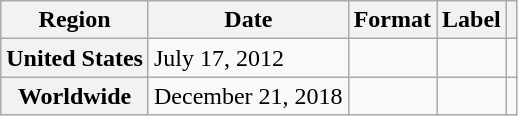<table class="wikitable plainrowheaders">
<tr>
<th scope="col">Region</th>
<th scope="col">Date</th>
<th scope="col">Format</th>
<th scope="col">Label</th>
<th scope="col"></th>
</tr>
<tr>
<th scope="row" rowspan="1">United States</th>
<td>July 17, 2012</td>
<td></td>
<td></td>
<td></td>
</tr>
<tr>
<th scope="row" rowspan="1">Worldwide</th>
<td>December 21, 2018</td>
<td></td>
<td></td>
<td></td>
</tr>
</table>
